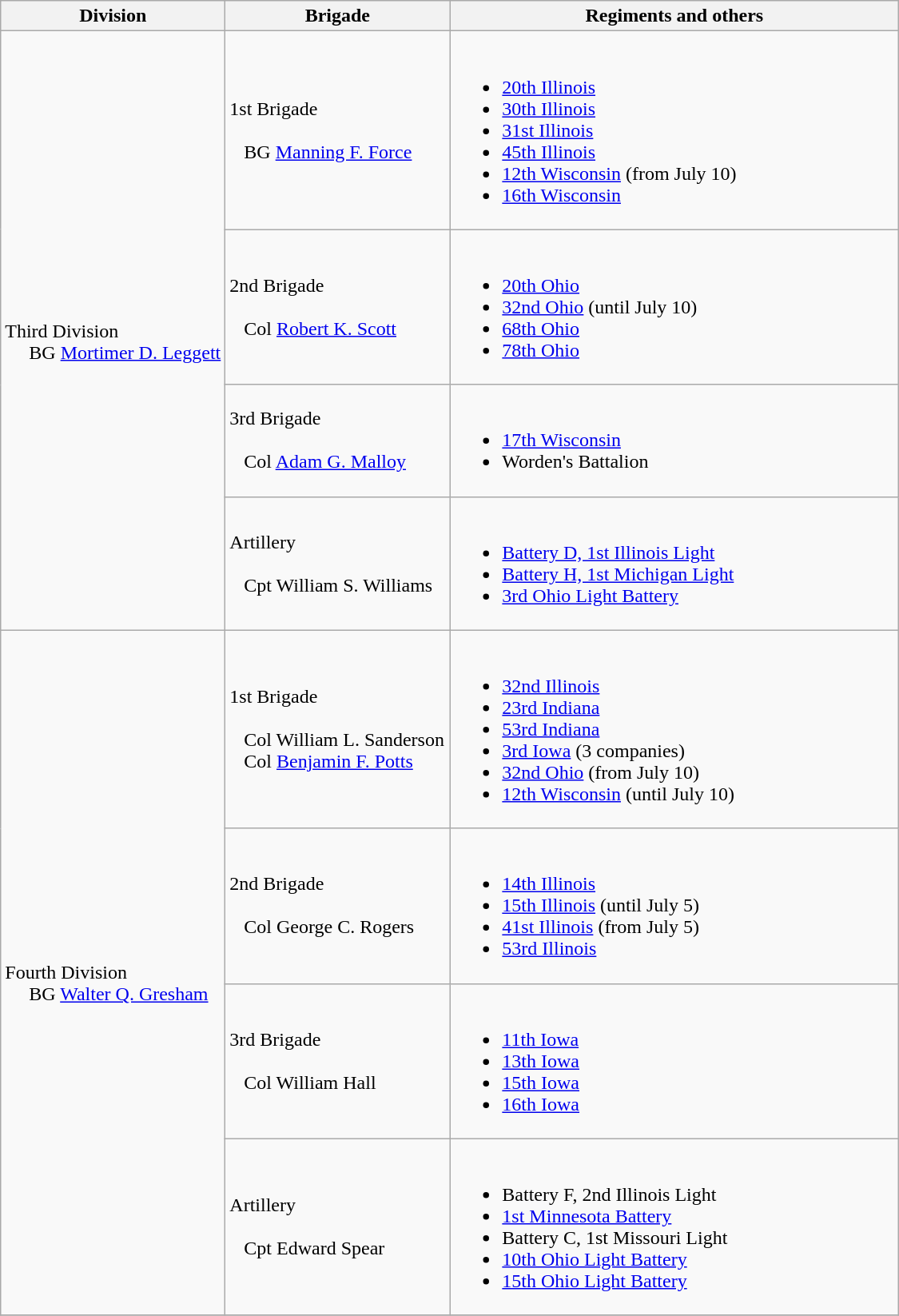<table class="wikitable">
<tr>
<th width=25%>Division</th>
<th width=25%>Brigade</th>
<th>Regiments and others</th>
</tr>
<tr>
<td rowspan=4><br>Third Division
<br>    
BG <a href='#'>Mortimer D. Leggett</a><br></td>
<td>1st Brigade<br><br>  
BG <a href='#'>Manning F. Force</a></td>
<td><br><ul><li><a href='#'>20th Illinois</a></li><li><a href='#'>30th Illinois</a></li><li><a href='#'>31st Illinois</a></li><li><a href='#'>45th Illinois</a></li><li><a href='#'>12th Wisconsin</a> (from July 10)</li><li><a href='#'>16th Wisconsin</a></li></ul></td>
</tr>
<tr>
<td>2nd Brigade<br><br>  
Col <a href='#'>Robert K. Scott</a></td>
<td><br><ul><li><a href='#'>20th Ohio</a></li><li><a href='#'>32nd Ohio</a> (until July 10)</li><li><a href='#'>68th Ohio</a></li><li><a href='#'>78th Ohio</a></li></ul></td>
</tr>
<tr>
<td>3rd Brigade<br><br>  
Col <a href='#'>Adam G. Malloy</a></td>
<td><br><ul><li><a href='#'>17th Wisconsin</a></li><li>Worden's Battalion</li></ul></td>
</tr>
<tr>
<td>Artillery<br><br>  
Cpt William S. Williams</td>
<td><br><ul><li><a href='#'>Battery D, 1st Illinois Light</a></li><li><a href='#'>Battery H, 1st Michigan Light</a></li><li><a href='#'>3rd Ohio Light Battery</a></li></ul></td>
</tr>
<tr>
<td rowspan=4><br>Fourth Division
<br>    
BG <a href='#'>Walter Q. Gresham</a></td>
<td>1st Brigade<br><br>  
Col William L. Sanderson<br>  
Col <a href='#'>Benjamin F. Potts</a></td>
<td><br><ul><li><a href='#'>32nd Illinois</a></li><li><a href='#'>23rd Indiana</a></li><li><a href='#'>53rd Indiana</a></li><li><a href='#'>3rd Iowa</a> (3 companies)</li><li><a href='#'>32nd Ohio</a> (from July 10)</li><li><a href='#'>12th Wisconsin</a> (until July 10)</li></ul></td>
</tr>
<tr>
<td>2nd Brigade<br><br>  
Col George C. Rogers</td>
<td><br><ul><li><a href='#'>14th Illinois</a></li><li><a href='#'>15th Illinois</a> (until July 5)</li><li><a href='#'>41st Illinois</a> (from July 5)</li><li><a href='#'>53rd Illinois</a></li></ul></td>
</tr>
<tr>
<td>3rd Brigade<br><br>  
Col William Hall</td>
<td><br><ul><li><a href='#'>11th Iowa</a></li><li><a href='#'>13th Iowa</a></li><li><a href='#'>15th Iowa</a></li><li><a href='#'>16th Iowa</a></li></ul></td>
</tr>
<tr>
<td>Artillery<br><br>  
Cpt Edward Spear</td>
<td><br><ul><li>Battery F, 2nd Illinois Light</li><li><a href='#'>1st Minnesota Battery</a></li><li>Battery C, 1st Missouri Light</li><li><a href='#'>10th Ohio Light Battery</a></li><li><a href='#'>15th Ohio Light Battery</a></li></ul></td>
</tr>
<tr>
</tr>
</table>
